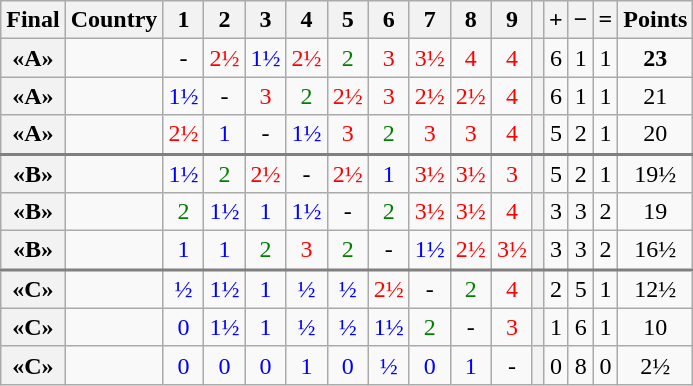<table class="wikitable" style="text-align:center">
<tr>
<th>Final</th>
<th>Country</th>
<th>1</th>
<th>2</th>
<th>3</th>
<th>4</th>
<th>5</th>
<th>6</th>
<th>7</th>
<th>8</th>
<th>9</th>
<th></th>
<th>+</th>
<th>−</th>
<th>=</th>
<th>Points</th>
</tr>
<tr>
<th>«A»</th>
<td style="text-align: left"></td>
<td>-</td>
<td style="color: red;">2½</td>
<td style="color: blue;">1½</td>
<td style="color: red;">2½</td>
<td style="color: green">2</td>
<td style="color: red;">3</td>
<td style="color: red;">3½</td>
<td style="color: red;">4</td>
<td style="color: red;">4</td>
<th></th>
<td>6</td>
<td>1</td>
<td>1</td>
<td><strong>23</strong></td>
</tr>
<tr>
<th>«A»</th>
<td style="text-align: left"></td>
<td style="color: blue;">1½</td>
<td>-</td>
<td style="color: red;">3</td>
<td style="color: green">2</td>
<td style="color: red;">2½</td>
<td style="color: red;">3</td>
<td style="color: red;">2½</td>
<td style="color: red;">2½</td>
<td style="color: red;">4</td>
<th></th>
<td>6</td>
<td>1</td>
<td>1</td>
<td>21</td>
</tr>
<tr>
<th>«A»</th>
<td style="text-align: left"></td>
<td style="color: red;">2½</td>
<td style="color: blue;">1</td>
<td>-</td>
<td style="color: blue;">1½</td>
<td style="color: red;">3</td>
<td style="color: green">2</td>
<td style="color: red;">3</td>
<td style="color: red;">3</td>
<td style="color: red;">4</td>
<th></th>
<td>5</td>
<td>2</td>
<td>1</td>
<td>20</td>
</tr>
<tr style="border-top:2px solid grey;">
<th>«B»</th>
<td style="text-align: left"></td>
<td style="color: blue;">1½</td>
<td style="color: green">2</td>
<td style="color: red;">2½</td>
<td>-</td>
<td style="color: red;">2½</td>
<td style="color: blue;">1</td>
<td style="color: red;">3½</td>
<td style="color: red;">3½</td>
<td style="color: red;">3</td>
<th></th>
<td>5</td>
<td>2</td>
<td>1</td>
<td>19½</td>
</tr>
<tr>
<th>«B»</th>
<td style="text-align: left"></td>
<td style="color: green">2</td>
<td style="color: blue;">1½</td>
<td style="color: blue;">1</td>
<td style="color: blue;">1½</td>
<td>-</td>
<td style="color: green">2</td>
<td style="color: red;">3½</td>
<td style="color: red;">3½</td>
<td style="color: red;">4</td>
<th></th>
<td>3</td>
<td>3</td>
<td>2</td>
<td>19</td>
</tr>
<tr>
<th>«B»</th>
<td style="text-align: left"></td>
<td style="color: blue;">1</td>
<td style="color: blue;">1</td>
<td style="color: green">2</td>
<td style="color: red;">3</td>
<td style="color: green">2</td>
<td>-</td>
<td style="color: blue;">1½</td>
<td style="color: red;">2½</td>
<td style="color: red;">3½</td>
<th></th>
<td>3</td>
<td>3</td>
<td>2</td>
<td>16½</td>
</tr>
<tr style="border-top:2px solid grey;">
<th>«C»</th>
<td style="text-align: left"></td>
<td style="color: blue;">½</td>
<td style="color: blue;">1½</td>
<td style="color: blue;">1</td>
<td style="color: blue;">½</td>
<td style="color: blue;">½</td>
<td style="color: red;">2½</td>
<td>-</td>
<td style="color: green">2</td>
<td style="color: red;">4</td>
<th></th>
<td>2</td>
<td>5</td>
<td>1</td>
<td>12½</td>
</tr>
<tr>
<th>«C»</th>
<td style="text-align: left"></td>
<td style="color: blue;">0</td>
<td style="color: blue;">1½</td>
<td style="color: blue;">1</td>
<td style="color: blue;">½</td>
<td style="color: blue;">½</td>
<td style="color: blue;">1½</td>
<td style="color: green">2</td>
<td>-</td>
<td style="color: red;">3</td>
<th></th>
<td>1</td>
<td>6</td>
<td>1</td>
<td>10</td>
</tr>
<tr>
<th>«C»</th>
<td style="text-align: left"></td>
<td style="color: blue;">0</td>
<td style="color: blue;">0</td>
<td style="color: blue;">0</td>
<td style="color: blue;">1</td>
<td style="color: blue;">0</td>
<td style="color: blue;">½</td>
<td style="color: blue;">0</td>
<td style="color: blue;">1</td>
<td>-</td>
<th></th>
<td>0</td>
<td>8</td>
<td>0</td>
<td>2½</td>
</tr>
</table>
